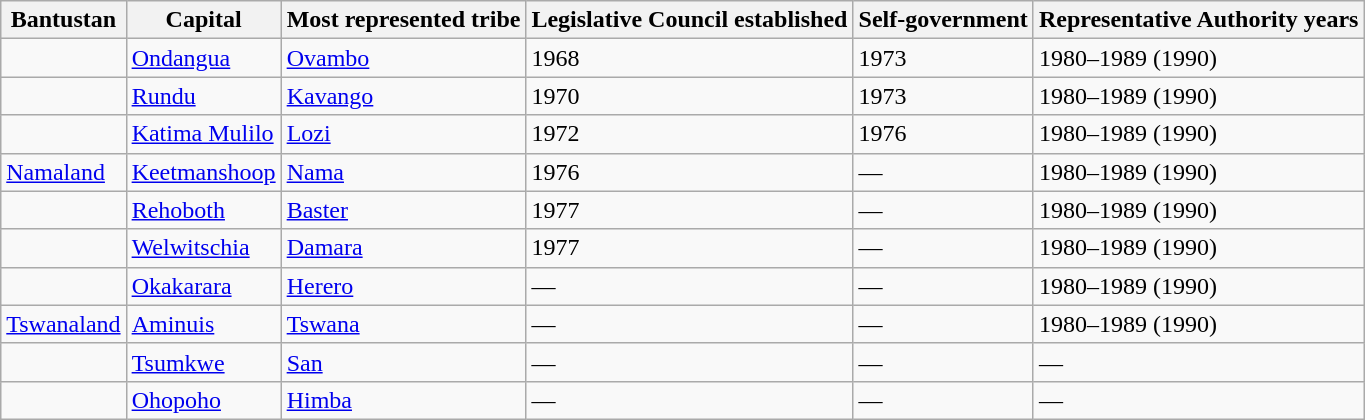<table class="wikitable sortable">
<tr>
<th>Bantustan</th>
<th>Capital</th>
<th>Most represented tribe</th>
<th>Legislative Council established</th>
<th>Self-government</th>
<th>Representative Authority years</th>
</tr>
<tr>
<td></td>
<td><a href='#'>Ondangua</a></td>
<td><a href='#'>Ovambo</a></td>
<td>1968</td>
<td>1973</td>
<td>1980–1989 (1990)</td>
</tr>
<tr>
<td></td>
<td><a href='#'>Rundu</a></td>
<td><a href='#'>Kavango</a></td>
<td>1970</td>
<td>1973</td>
<td>1980–1989 (1990)</td>
</tr>
<tr>
<td></td>
<td><a href='#'>Katima Mulilo</a></td>
<td><a href='#'>Lozi</a></td>
<td>1972</td>
<td>1976</td>
<td>1980–1989 (1990)</td>
</tr>
<tr>
<td> <a href='#'>Namaland</a></td>
<td><a href='#'>Keetmanshoop</a></td>
<td><a href='#'>Nama</a></td>
<td>1976</td>
<td>—</td>
<td>1980–1989 (1990)</td>
</tr>
<tr>
<td></td>
<td><a href='#'>Rehoboth</a></td>
<td><a href='#'>Baster</a></td>
<td>1977</td>
<td>—</td>
<td>1980–1989 (1990)</td>
</tr>
<tr>
<td></td>
<td><a href='#'>Welwitschia</a></td>
<td><a href='#'>Damara</a></td>
<td>1977</td>
<td>—</td>
<td>1980–1989 (1990)</td>
</tr>
<tr>
<td></td>
<td><a href='#'>Okakarara</a></td>
<td><a href='#'>Herero</a></td>
<td>—</td>
<td>—</td>
<td>1980–1989 (1990)</td>
</tr>
<tr>
<td> <a href='#'>Tswanaland</a></td>
<td><a href='#'>Aminuis</a></td>
<td><a href='#'>Tswana</a></td>
<td>—</td>
<td>—</td>
<td>1980–1989 (1990)</td>
</tr>
<tr>
<td></td>
<td><a href='#'>Tsumkwe</a></td>
<td><a href='#'>San</a></td>
<td>—</td>
<td>—</td>
<td>—</td>
</tr>
<tr>
<td></td>
<td><a href='#'>Ohopoho</a></td>
<td><a href='#'>Himba</a></td>
<td>—</td>
<td>—</td>
<td>—</td>
</tr>
</table>
